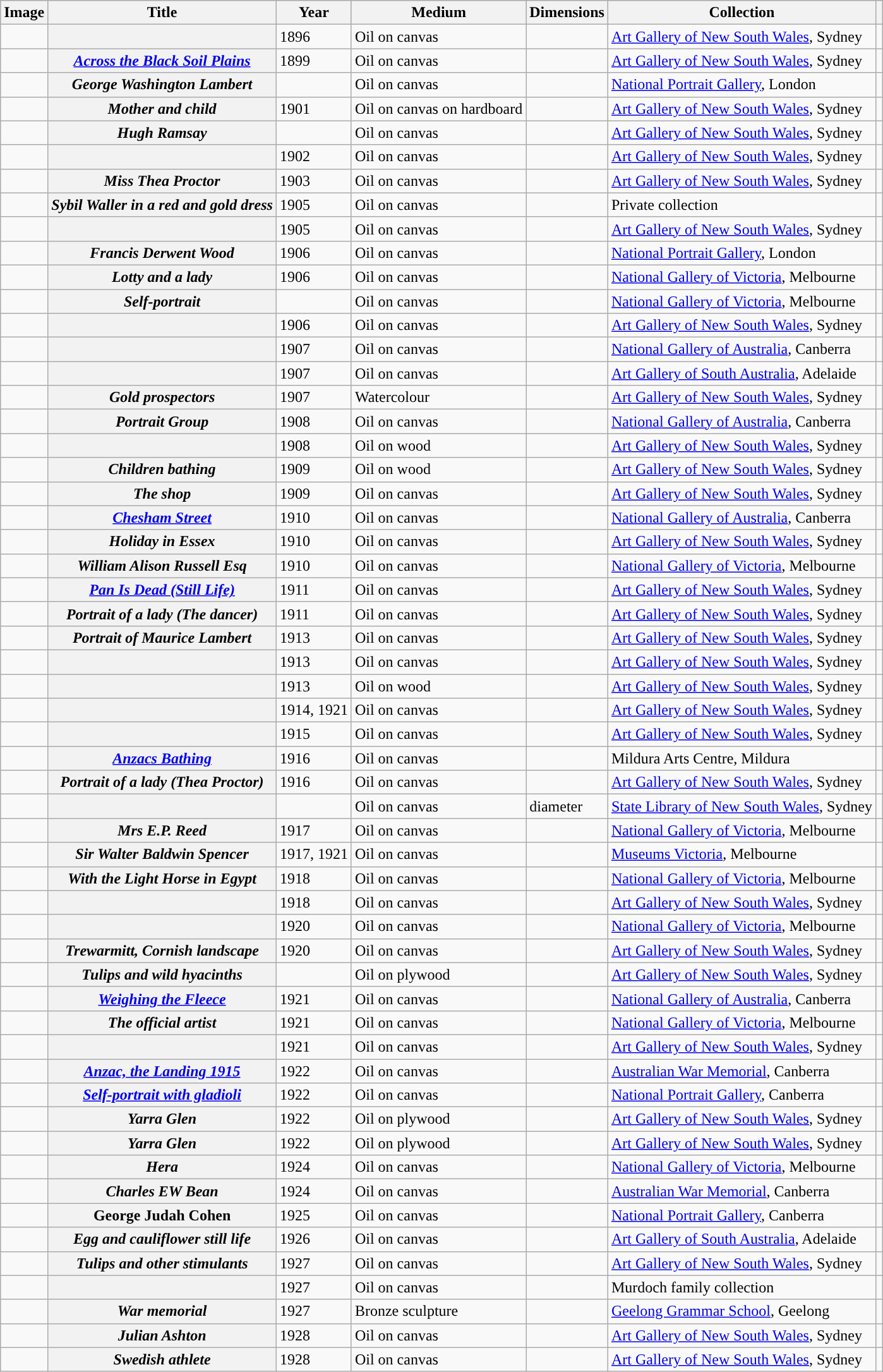<table class="wikitable plainrowheaders sortable">
<tr style="background:#ccc; text-align:center;">
<th scope="col" class="unsortable">Image</th>
<th scope="col">Title</th>
<th scope="col">Year</th>
<th scope="col">Medium</th>
<th scope="col">Dimensions</th>
<th scope="col">Collection</th>
<th scope="col" class="unsortable"></th>
</tr>
<tr>
<td></td>
<th scope=row><em></em></th>
<td>1896</td>
<td>Oil on canvas</td>
<td data-sort-value="78"></td>
<td><a href='#'>Art Gallery of New South Wales</a>, Sydney</td>
<td style="text-align:center;"></td>
</tr>
<tr>
<td></td>
<th scope=row><em><a href='#'>Across the Black Soil Plains</a></em></th>
<td>1899</td>
<td>Oil on canvas</td>
<td data-sort-value="305.5"></td>
<td><a href='#'>Art Gallery of New South Wales</a>, Sydney</td>
<td style="text-align:center;"></td>
</tr>
<tr>
<td></td>
<th scope=row><em>George Washington Lambert</em></th>
<td data-sort-value="1900"></td>
<td>Oil on canvas</td>
<td data-sort-value="45.7"></td>
<td><a href='#'>National Portrait Gallery</a>, London</td>
<td style="text-align:center;"></td>
</tr>
<tr>
<td></td>
<th scope=row><em>Mother and child</em></th>
<td>1901</td>
<td>Oil on canvas on hardboard</td>
<td data-sort-value="64.1"></td>
<td><a href='#'>Art Gallery of New South Wales</a>, Sydney</td>
<td style="text-align:center;"></td>
</tr>
<tr>
<td></td>
<th scope=row><em>Hugh Ramsay</em></th>
<td data-sort-value="1902"></td>
<td>Oil on canvas</td>
<td data-sort-value="46"></td>
<td><a href='#'>Art Gallery of New South Wales</a>, Sydney</td>
<td style="text-align:center;"></td>
</tr>
<tr>
<td></td>
<th scope=row><em></em></th>
<td>1902</td>
<td>Oil on canvas</td>
<td data-sort-value="99"></td>
<td><a href='#'>Art Gallery of New South Wales</a>, Sydney</td>
<td style="text-align:center;"></td>
</tr>
<tr>
<td></td>
<th scope=row><em>Miss Thea Proctor</em></th>
<td>1903</td>
<td>Oil on canvas</td>
<td data-sort-value="90"></td>
<td><a href='#'>Art Gallery of New South Wales</a>, Sydney</td>
<td style="text-align:center;"></td>
</tr>
<tr>
<td></td>
<th scope=row><em>Sybil Waller in a red and gold dress</em></th>
<td>1905</td>
<td>Oil on canvas</td>
<td data-sort-value="76.2"></td>
<td>Private collection</td>
<td style="text-align:center;"></td>
</tr>
<tr>
<td></td>
<th scope=row><em></em></th>
<td>1905</td>
<td>Oil on canvas</td>
<td data-sort-value="106.8"></td>
<td><a href='#'>Art Gallery of New South Wales</a>, Sydney</td>
<td style="text-align:center;"></td>
</tr>
<tr>
<td></td>
<th scope=row><em>Francis Derwent Wood</em></th>
<td>1906</td>
<td>Oil on canvas</td>
<td data-sort-value="61.0"></td>
<td><a href='#'>National Portrait Gallery</a>, London</td>
<td style="text-align:center;"></td>
</tr>
<tr>
<td></td>
<th scope=row><em>Lotty and a lady</em></th>
<td>1906</td>
<td>Oil on canvas</td>
<td data-sort-value="127.7"></td>
<td><a href='#'>National Gallery of Victoria</a>, Melbourne</td>
<td style="text-align:center;"></td>
</tr>
<tr>
<td></td>
<th scope=row><em>Self-portrait</em></th>
<td data-sort-value="1906"></td>
<td>Oil on canvas</td>
<td data-sort-value="46.3"></td>
<td><a href='#'>National Gallery of Victoria</a>, Melbourne</td>
<td style="text-align:center;"></td>
</tr>
<tr>
<td></td>
<th scope=row><em></em></th>
<td>1906</td>
<td>Oil on canvas</td>
<td data-sort-value="52.7"></td>
<td><a href='#'>Art Gallery of New South Wales</a>, Sydney</td>
<td style="text-align:center;"></td>
</tr>
<tr>
<td></td>
<th scope=row><em></em></th>
<td>1907</td>
<td>Oil on canvas</td>
<td data-sort-value="177.4"></td>
<td><a href='#'>National Gallery of Australia</a>, Canberra</td>
<td style="text-align:center;"></td>
</tr>
<tr>
<td></td>
<th scope=row><em></em></th>
<td>1907</td>
<td>Oil on canvas</td>
<td data-sort-value="90.7"></td>
<td><a href='#'>Art Gallery of South Australia</a>, Adelaide</td>
<td style="text-align:center;"></td>
</tr>
<tr>
<td></td>
<th scope=row><em>Gold prospectors</em></th>
<td>1907</td>
<td>Watercolour</td>
<td data-sort-value="44.8"></td>
<td><a href='#'>Art Gallery of New South Wales</a>, Sydney</td>
<td style="text-align:center;"></td>
</tr>
<tr>
<td></td>
<th scope=row><em>Portrait Group</em></th>
<td>1908</td>
<td>Oil on canvas</td>
<td data-sort-value="184"></td>
<td><a href='#'>National Gallery of Australia</a>, Canberra</td>
<td style="text-align:center;"></td>
</tr>
<tr>
<td></td>
<th scope=row><em></em></th>
<td>1908</td>
<td>Oil on wood</td>
<td data-sort-value="53"></td>
<td><a href='#'>Art Gallery of New South Wales</a>, Sydney</td>
<td style="text-align:center;"></td>
</tr>
<tr>
<td></td>
<th scope=row><em>Children bathing</em></th>
<td>1909</td>
<td>Oil on wood</td>
<td data-sort-value="53.3"></td>
<td><a href='#'>Art Gallery of New South Wales</a>, Sydney</td>
<td style="text-align:center;"></td>
</tr>
<tr>
<td></td>
<th scope=row><em>The shop</em></th>
<td>1909</td>
<td>Oil on canvas</td>
<td data-sort-value="91.5"></td>
<td><a href='#'>Art Gallery of New South Wales</a>, Sydney</td>
<td style="text-align:center;"></td>
</tr>
<tr>
<td></td>
<th scope=row><em><a href='#'>Chesham Street</a></em></th>
<td>1910</td>
<td>Oil on canvas</td>
<td data-sort-value="62"></td>
<td><a href='#'>National Gallery of Australia</a>, Canberra</td>
<td style="text-align:center;"></td>
</tr>
<tr>
<td></td>
<th scope=row><em>Holiday in Essex</em></th>
<td>1910</td>
<td>Oil on canvas</td>
<td data-sort-value="230.6"></td>
<td><a href='#'>Art Gallery of New South Wales</a>, Sydney</td>
<td style="text-align:center;"></td>
</tr>
<tr>
<td></td>
<th scope=row><em>William Alison Russell Esq</em></th>
<td>1910</td>
<td>Oil on canvas</td>
<td data-sort-value="127.2"></td>
<td><a href='#'>National Gallery of Victoria</a>, Melbourne</td>
<td style="text-align:center;"></td>
</tr>
<tr>
<td></td>
<th scope=row><em><a href='#'>Pan Is Dead (Still Life)</a></em></th>
<td>1911</td>
<td>Oil on canvas</td>
<td data-sort-value="76.5"></td>
<td><a href='#'>Art Gallery of New South Wales</a>, Sydney</td>
<td style="text-align:center;"></td>
</tr>
<tr>
<td></td>
<th scope=row><em>Portrait of a lady (The dancer)</em></th>
<td>1911</td>
<td>Oil on canvas</td>
<td data-sort-value="61.3"></td>
<td><a href='#'>Art Gallery of New South Wales</a>, Sydney</td>
<td style="text-align:center;"></td>
</tr>
<tr>
<td></td>
<th scope=row><em>Portrait of Maurice Lambert</em></th>
<td>1913</td>
<td>Oil on canvas</td>
<td data-sort-value="61.0"></td>
<td><a href='#'>Art Gallery of New South Wales</a>, Sydney</td>
<td style="text-align:center;"></td>
</tr>
<tr>
<td></td>
<th scope=row><em></em></th>
<td>1913</td>
<td>Oil on canvas</td>
<td data-sort-value="50.7"></td>
<td><a href='#'>Art Gallery of New South Wales</a>, Sydney</td>
<td style="text-align:center;"></td>
</tr>
<tr>
<td></td>
<th scope=row><em></em></th>
<td>1913</td>
<td>Oil on wood</td>
<td data-sort-value="41.6"></td>
<td><a href='#'>Art Gallery of New South Wales</a>, Sydney</td>
<td style="text-align:center;"></td>
</tr>
<tr>
<td></td>
<th scope=row><em></em></th>
<td data-sort-value="1914">1914, 1921</td>
<td>Oil on canvas</td>
<td data-sort-value="171"></td>
<td><a href='#'>Art Gallery of New South Wales</a>, Sydney</td>
<td style="text-align:center;"></td>
</tr>
<tr>
<td></td>
<th scope=row><em></em></th>
<td>1915</td>
<td>Oil on canvas</td>
<td data-sort-value="91.4"></td>
<td><a href='#'>Art Gallery of New South Wales</a>, Sydney</td>
<td style="text-align:center;"></td>
</tr>
<tr>
<td></td>
<th scope=row><em><a href='#'>Anzacs Bathing</a></em></th>
<td>1916</td>
<td>Oil on canvas</td>
<td data-sort-value="36"></td>
<td>Mildura Arts Centre, Mildura</td>
<td style="text-align:center;"></td>
</tr>
<tr>
<td></td>
<th scope=row><em>Portrait of a lady (Thea Proctor)</em></th>
<td>1916</td>
<td>Oil on canvas</td>
<td data-sort-value="45.8"></td>
<td><a href='#'>Art Gallery of New South Wales</a>, Sydney</td>
<td style="text-align:center;"></td>
</tr>
<tr>
<td></td>
<th scope=row><em></em></th>
<td data-sort-value="1916"></td>
<td>Oil on canvas</td>
<td data-sort-value="50"> diameter</td>
<td><a href='#'>State Library of New South Wales</a>, Sydney</td>
<td style="text-align:center;"></td>
</tr>
<tr>
<td></td>
<th scope=row><em>Mrs E.P. Reed</em></th>
<td>1917</td>
<td>Oil on canvas</td>
<td data-sort-value="76.6"></td>
<td><a href='#'>National Gallery of Victoria</a>, Melbourne</td>
<td style="text-align:center;"></td>
</tr>
<tr>
<td></td>
<th scope=row><em>Sir Walter Baldwin Spencer</em></th>
<td data-sort-value="1917">1917, 1921</td>
<td>Oil on canvas</td>
<td data-sort-value="91.2"></td>
<td><a href='#'>Museums Victoria</a>, Melbourne</td>
<td style="text-align:center;"></td>
</tr>
<tr>
<td></td>
<th scope=row><em>With the Light Horse in Egypt</em></th>
<td>1918</td>
<td>Oil on canvas</td>
<td data-sort-value="91.2"></td>
<td><a href='#'>National Gallery of Victoria</a>, Melbourne</td>
<td style="text-align:center;"></td>
</tr>
<tr>
<td></td>
<th scope=row><em></em></th>
<td>1918</td>
<td>Oil on canvas</td>
<td data-sort-value="40.7"></td>
<td><a href='#'>Art Gallery of New South Wales</a>, Sydney</td>
<td style="text-align:center;"></td>
</tr>
<tr>
<td></td>
<th scope=row><em></em></th>
<td>1920</td>
<td>Oil on canvas</td>
<td data-sort-value="77"></td>
<td><a href='#'>National Gallery of Victoria</a>, Melbourne</td>
<td style="text-align:center;"></td>
</tr>
<tr>
<td></td>
<th scope=row><em>Trewarmitt, Cornish landscape</em></th>
<td>1920</td>
<td>Oil on canvas</td>
<td data-sort-value="76.2"></td>
<td><a href='#'>Art Gallery of New South Wales</a>, Sydney</td>
<td style="text-align:center;"></td>
</tr>
<tr>
<td></td>
<th scope=row><em>Tulips and wild hyacinths</em></th>
<td data-sort-value="1920"></td>
<td>Oil on plywood</td>
<td data-sort-value="60.7"></td>
<td><a href='#'>Art Gallery of New South Wales</a>, Sydney</td>
<td style="text-align:center;"></td>
</tr>
<tr>
<td></td>
<th scope=row><em><a href='#'>Weighing the Fleece</a></em></th>
<td>1921</td>
<td>Oil on canvas</td>
<td data-sort-value="91.8"></td>
<td><a href='#'>National Gallery of Australia</a>, Canberra</td>
<td style="text-align:center;"></td>
</tr>
<tr>
<td></td>
<th scope=row><em>The official artist</em></th>
<td>1921</td>
<td>Oil on canvas</td>
<td data-sort-value="91.7"></td>
<td><a href='#'>National Gallery of Victoria</a>, Melbourne</td>
<td style="text-align:center;"></td>
</tr>
<tr>
<td></td>
<th scope=row><em></em></th>
<td>1921</td>
<td>Oil on canvas</td>
<td data-sort-value="106.0"></td>
<td><a href='#'>Art Gallery of New South Wales</a>, Sydney</td>
<td style="text-align:center;"></td>
</tr>
<tr>
<td></td>
<th scope=row><em><a href='#'>Anzac, the Landing 1915</a></em></th>
<td>1922</td>
<td>Oil on canvas</td>
<td data-sort-value="350.5"></td>
<td><a href='#'>Australian War Memorial</a>, Canberra</td>
<td style="text-align:center;"></td>
</tr>
<tr>
<td></td>
<th scope=row><em><a href='#'>Self-portrait with gladioli</a></em></th>
<td>1922</td>
<td>Oil on canvas</td>
<td data-sort-value="128.2"></td>
<td><a href='#'>National Portrait Gallery</a>, Canberra</td>
<td style="text-align:center;"></td>
</tr>
<tr>
<td></td>
<th scope=row><em>Yarra Glen</em></th>
<td>1922</td>
<td>Oil on plywood</td>
<td data-sort-value="44.1"></td>
<td><a href='#'>Art Gallery of New South Wales</a>, Sydney</td>
<td style="text-align:center;"></td>
</tr>
<tr>
<td></td>
<th scope=row><em>Yarra Glen</em></th>
<td>1922</td>
<td>Oil on plywood</td>
<td data-sort-value="44.1"></td>
<td><a href='#'>Art Gallery of New South Wales</a>, Sydney</td>
<td style="text-align:center;"></td>
</tr>
<tr>
<td></td>
<th scope=row><em>Hera</em></th>
<td>1924</td>
<td>Oil on canvas</td>
<td data-sort-value="127.8"></td>
<td><a href='#'>National Gallery of Victoria</a>, Melbourne</td>
<td style="text-align:center;"></td>
</tr>
<tr>
<td></td>
<th scope=row><em>Charles EW Bean</em></th>
<td>1924</td>
<td>Oil on canvas</td>
<td data-sort-value="90.7"></td>
<td><a href='#'>Australian War Memorial</a>, Canberra</td>
<td style="text-align:center;"></td>
</tr>
<tr>
<td></td>
<th scope=row>George Judah Cohen</th>
<td>1925</td>
<td>Oil on canvas</td>
<td data-sort-value="147.0"></td>
<td><a href='#'>National Portrait Gallery</a>, Canberra</td>
<td style="text-align:center;"></td>
</tr>
<tr>
<td></td>
<th scope=row><em>Egg and cauliflower still life</em></th>
<td>1926</td>
<td>Oil on canvas</td>
<td data-sort-value="44.1"></td>
<td><a href='#'>Art Gallery of South Australia</a>, Adelaide</td>
<td style="text-align:center;"></td>
</tr>
<tr>
<td></td>
<th scope=row><em>Tulips and other stimulants</em></th>
<td>1927</td>
<td>Oil on canvas</td>
<td data-sort-value="60.6"></td>
<td><a href='#'>Art Gallery of New South Wales</a>, Sydney</td>
<td style="text-align:center;"></td>
</tr>
<tr>
<td></td>
<th scope=row><em></em></th>
<td>1927</td>
<td>Oil on canvas</td>
<td data-sort-value="59.6"></td>
<td>Murdoch family collection</td>
<td style="text-align:center;"></td>
</tr>
<tr>
<td></td>
<th scope=row><em>War memorial</em></th>
<td>1927</td>
<td>Bronze sculpture</td>
<td></td>
<td><a href='#'>Geelong Grammar School</a>, Geelong</td>
<td style="text-align:center;"></td>
</tr>
<tr>
<td></td>
<th scope=row><em>Julian Ashton</em></th>
<td>1928</td>
<td>Oil on canvas</td>
<td data-sort-value="127"></td>
<td><a href='#'>Art Gallery of New South Wales</a>, Sydney</td>
<td style="text-align:center;"></td>
</tr>
<tr>
<td></td>
<th scope=row><em>Swedish athlete</em></th>
<td>1928</td>
<td>Oil on canvas</td>
<td data-sort-value="51.0"></td>
<td><a href='#'>Art Gallery of New South Wales</a>, Sydney</td>
<td style="text-align:center;"></td>
</tr>
</table>
